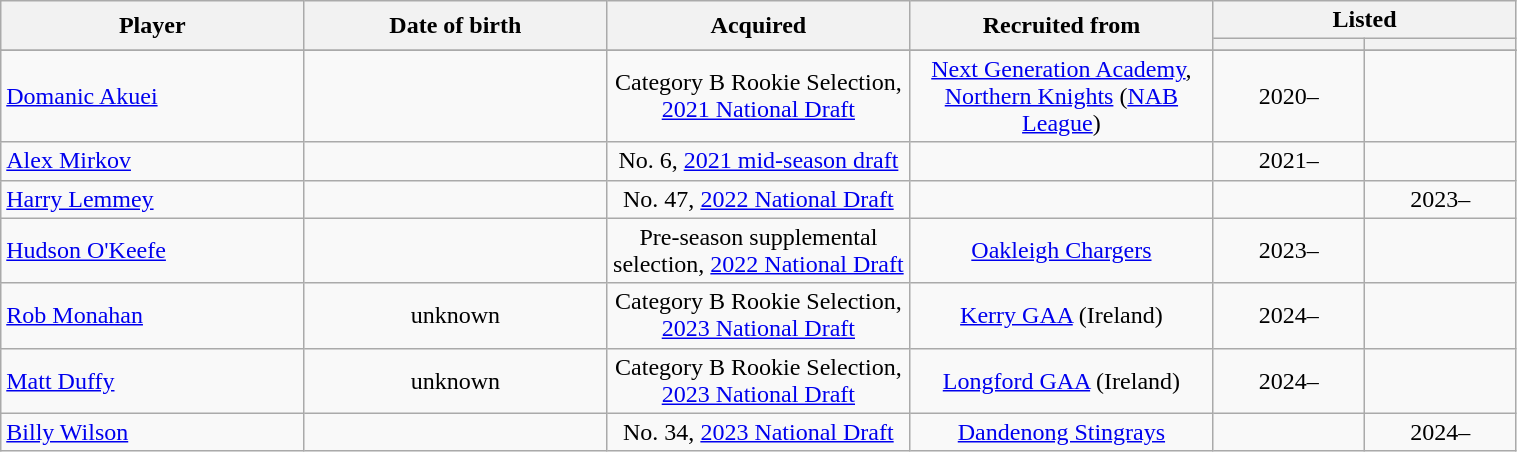<table class="wikitable sortable" style="text-align:center; width:80%;">
<tr>
<th rowspan="2" style="width:10%">Player</th>
<th rowspan="2" style="width:10%">Date of birth</th>
<th rowspan="2" style="width:10%">Acquired</th>
<th rowspan="2" style="width:10%">Recruited from</th>
<th colspan="2" style="width:10%">Listed</th>
</tr>
<tr>
<th style="width=5%;"></th>
<th style="width=5%;"></th>
</tr>
<tr>
</tr>
<tr>
<td align=left><a href='#'>Domanic Akuei</a></td>
<td></td>
<td>Category B Rookie Selection, <a href='#'>2021 National Draft</a></td>
<td><a href='#'>Next Generation Academy</a>, <a href='#'>Northern Knights</a> (<a href='#'>NAB League</a>)</td>
<td>2020–</td>
<td></td>
</tr>
<tr>
<td align=left><a href='#'>Alex Mirkov</a></td>
<td></td>
<td>No. 6, <a href='#'>2021 mid-season draft</a></td>
<td></td>
<td>2021–</td>
<td></td>
</tr>
<tr>
<td align=left><a href='#'>Harry Lemmey</a></td>
<td></td>
<td>No. 47, <a href='#'>2022 National Draft</a></td>
<td></td>
<td></td>
<td>2023–</td>
</tr>
<tr>
<td align=left><a href='#'>Hudson O'Keefe</a></td>
<td></td>
<td>Pre-season supplemental selection, <a href='#'>2022 National Draft</a></td>
<td><a href='#'>Oakleigh Chargers</a></td>
<td>2023–</td>
<td></td>
</tr>
<tr>
<td align=left><a href='#'>Rob Monahan</a></td>
<td>unknown</td>
<td>Category B Rookie Selection, <a href='#'>2023 National Draft</a></td>
<td><a href='#'>Kerry GAA</a> (Ireland)</td>
<td>2024–</td>
<td></td>
</tr>
<tr>
<td align=left><a href='#'>Matt Duffy</a></td>
<td>unknown</td>
<td>Category B Rookie Selection, <a href='#'>2023 National Draft</a></td>
<td><a href='#'>Longford GAA</a> (Ireland)</td>
<td>2024–</td>
<td></td>
</tr>
<tr>
<td align=left><a href='#'>Billy Wilson</a></td>
<td></td>
<td>No. 34, <a href='#'>2023 National Draft</a></td>
<td><a href='#'>Dandenong Stingrays</a></td>
<td></td>
<td>2024–</td>
</tr>
</table>
